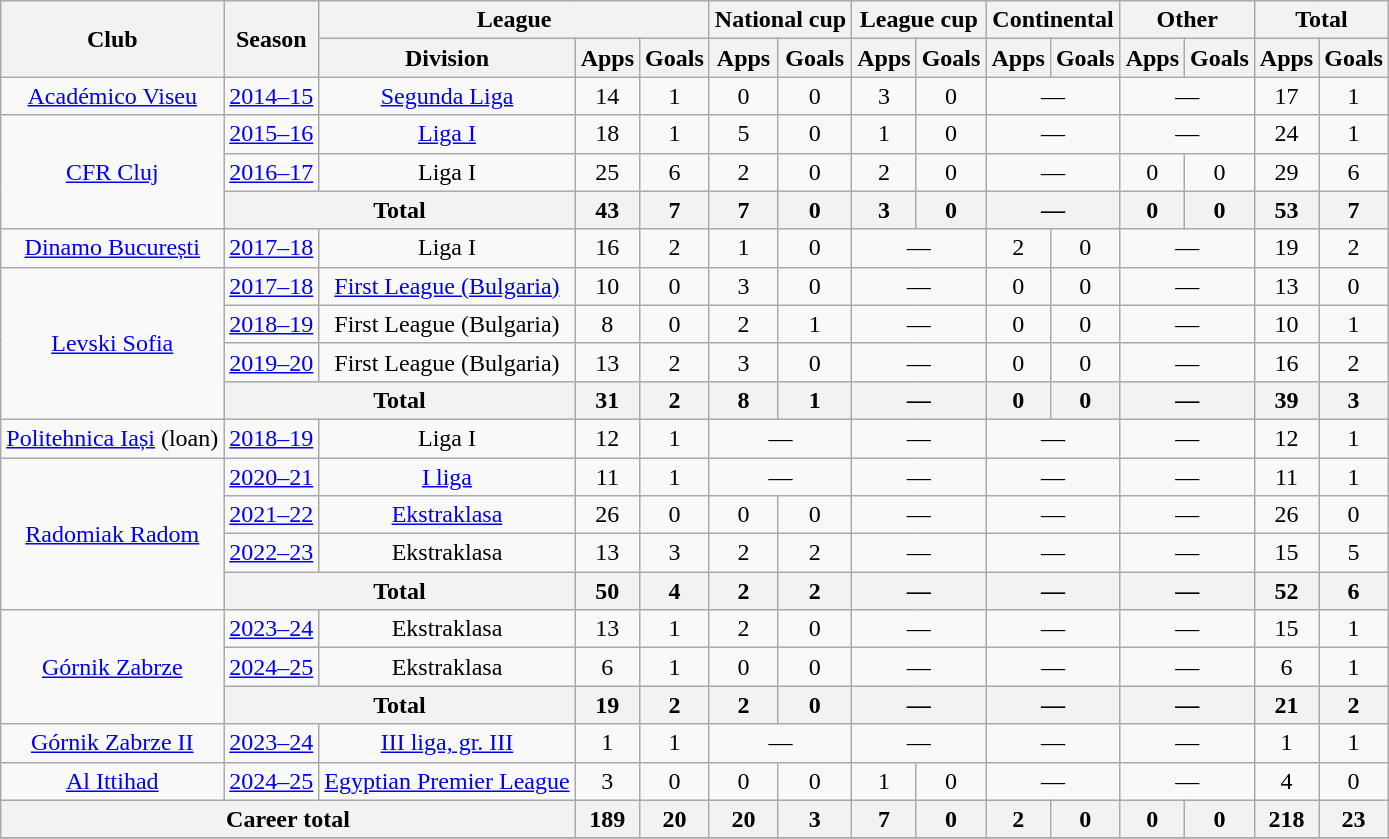<table class="wikitable" style="text-align: center;">
<tr>
<th rowspan="2">Club</th>
<th rowspan="2">Season</th>
<th colspan="3">League</th>
<th colspan="2">National cup</th>
<th colspan="2">League cup</th>
<th colspan="2">Continental</th>
<th colspan="2">Other</th>
<th colspan="2">Total</th>
</tr>
<tr>
<th>Division</th>
<th>Apps</th>
<th>Goals</th>
<th>Apps</th>
<th>Goals</th>
<th>Apps</th>
<th>Goals</th>
<th>Apps</th>
<th>Goals</th>
<th>Apps</th>
<th>Goals</th>
<th>Apps</th>
<th>Goals</th>
</tr>
<tr>
<td rowspan="1"><a href='#'>Académico Viseu</a></td>
<td><a href='#'>2014–15</a></td>
<td><a href='#'>Segunda Liga</a></td>
<td>14</td>
<td>1</td>
<td>0</td>
<td>0</td>
<td>3</td>
<td>0</td>
<td colspan="2">—</td>
<td colspan="2">—</td>
<td>17</td>
<td>1</td>
</tr>
<tr>
<td rowspan="3"><a href='#'>CFR Cluj</a></td>
<td><a href='#'>2015–16</a></td>
<td><a href='#'>Liga I</a></td>
<td>18</td>
<td>1</td>
<td>5</td>
<td>0</td>
<td>1</td>
<td>0</td>
<td colspan="2">—</td>
<td colspan="2">—</td>
<td>24</td>
<td>1</td>
</tr>
<tr>
<td><a href='#'>2016–17</a></td>
<td>Liga I</td>
<td>25</td>
<td>6</td>
<td>2</td>
<td>0</td>
<td>2</td>
<td>0</td>
<td colspan="2">—</td>
<td>0</td>
<td>0</td>
<td>29</td>
<td>6</td>
</tr>
<tr>
<th colspan="2">Total</th>
<th>43</th>
<th>7</th>
<th>7</th>
<th>0</th>
<th>3</th>
<th>0</th>
<th colspan="2">—</th>
<th>0</th>
<th>0</th>
<th>53</th>
<th>7</th>
</tr>
<tr>
<td rowspan="1"><a href='#'>Dinamo București</a></td>
<td><a href='#'>2017–18</a></td>
<td>Liga I</td>
<td>16</td>
<td>2</td>
<td>1</td>
<td>0</td>
<td colspan="2">—</td>
<td>2</td>
<td>0</td>
<td colspan="2">—</td>
<td>19</td>
<td>2</td>
</tr>
<tr>
<td rowspan="4"><a href='#'>Levski Sofia</a></td>
<td><a href='#'>2017–18</a></td>
<td><a href='#'>First League (Bulgaria)</a></td>
<td>10</td>
<td>0</td>
<td>3</td>
<td>0</td>
<td colspan="2">—</td>
<td>0</td>
<td>0</td>
<td colspan="2">—</td>
<td>13</td>
<td>0</td>
</tr>
<tr>
<td><a href='#'>2018–19</a></td>
<td>First League (Bulgaria)</td>
<td>8</td>
<td>0</td>
<td>2</td>
<td>1</td>
<td colspan="2">—</td>
<td>0</td>
<td>0</td>
<td colspan="2">—</td>
<td>10</td>
<td>1</td>
</tr>
<tr>
<td><a href='#'>2019–20</a></td>
<td>First League (Bulgaria)</td>
<td>13</td>
<td>2</td>
<td>3</td>
<td>0</td>
<td colspan="2">—</td>
<td>0</td>
<td>0</td>
<td colspan="2">—</td>
<td>16</td>
<td>2</td>
</tr>
<tr>
<th colspan="2">Total</th>
<th>31</th>
<th>2</th>
<th>8</th>
<th>1</th>
<th colspan="2">—</th>
<th>0</th>
<th>0</th>
<th colspan="2">—</th>
<th>39</th>
<th>3</th>
</tr>
<tr>
<td><a href='#'>Politehnica Iași</a> (loan)</td>
<td><a href='#'>2018–19</a></td>
<td>Liga I</td>
<td>12</td>
<td>1</td>
<td colspan="2">—</td>
<td colspan="2">—</td>
<td colspan="2">—</td>
<td colspan="2">—</td>
<td>12</td>
<td>1</td>
</tr>
<tr>
<td rowspan="4"><a href='#'>Radomiak Radom</a></td>
<td><a href='#'>2020–21</a></td>
<td><a href='#'>I liga</a></td>
<td>11</td>
<td>1</td>
<td colspan="2">—</td>
<td colspan="2">—</td>
<td colspan="2">—</td>
<td colspan="2">—</td>
<td>11</td>
<td>1</td>
</tr>
<tr>
<td><a href='#'>2021–22</a></td>
<td><a href='#'>Ekstraklasa</a></td>
<td>26</td>
<td>0</td>
<td>0</td>
<td>0</td>
<td colspan="2">—</td>
<td colspan="2">—</td>
<td colspan="2">—</td>
<td>26</td>
<td>0</td>
</tr>
<tr>
<td><a href='#'>2022–23</a></td>
<td>Ekstraklasa</td>
<td>13</td>
<td>3</td>
<td>2</td>
<td>2</td>
<td colspan="2">—</td>
<td colspan="2">—</td>
<td colspan="2">—</td>
<td>15</td>
<td>5</td>
</tr>
<tr>
<th colspan="2">Total</th>
<th>50</th>
<th>4</th>
<th>2</th>
<th>2</th>
<th colspan="2">—</th>
<th colspan="2">—</th>
<th colspan="2">—</th>
<th>52</th>
<th>6</th>
</tr>
<tr>
<td rowspan="3"><a href='#'>Górnik Zabrze</a></td>
<td><a href='#'>2023–24</a></td>
<td>Ekstraklasa</td>
<td>13</td>
<td>1</td>
<td>2</td>
<td>0</td>
<td colspan="2">—</td>
<td colspan="2">—</td>
<td colspan="2">—</td>
<td>15</td>
<td>1</td>
</tr>
<tr>
<td><a href='#'>2024–25</a></td>
<td>Ekstraklasa</td>
<td>6</td>
<td>1</td>
<td>0</td>
<td>0</td>
<td colspan="2">—</td>
<td colspan="2">—</td>
<td colspan="2">—</td>
<td>6</td>
<td>1</td>
</tr>
<tr>
<th colspan="2">Total</th>
<th>19</th>
<th>2</th>
<th>2</th>
<th>0</th>
<th colspan="2">—</th>
<th colspan="2">—</th>
<th colspan="2">—</th>
<th>21</th>
<th>2</th>
</tr>
<tr>
<td><a href='#'>Górnik Zabrze II</a></td>
<td><a href='#'>2023–24</a></td>
<td><a href='#'>III liga, gr. III</a></td>
<td>1</td>
<td>1</td>
<td colspan="2">—</td>
<td colspan="2">—</td>
<td colspan="2">—</td>
<td colspan="2">—</td>
<td>1</td>
<td>1</td>
</tr>
<tr>
<td><a href='#'>Al Ittihad</a></td>
<td><a href='#'>2024–25</a></td>
<td><a href='#'>Egyptian Premier League</a></td>
<td>3</td>
<td>0</td>
<td>0</td>
<td>0</td>
<td>1</td>
<td>0</td>
<td colspan="2">—</td>
<td colspan="2">—</td>
<td>4</td>
<td>0</td>
</tr>
<tr>
<th colspan="3">Career total</th>
<th>189</th>
<th>20</th>
<th>20</th>
<th>3</th>
<th>7</th>
<th>0</th>
<th>2</th>
<th>0</th>
<th>0</th>
<th>0</th>
<th>218</th>
<th>23</th>
</tr>
<tr>
</tr>
</table>
